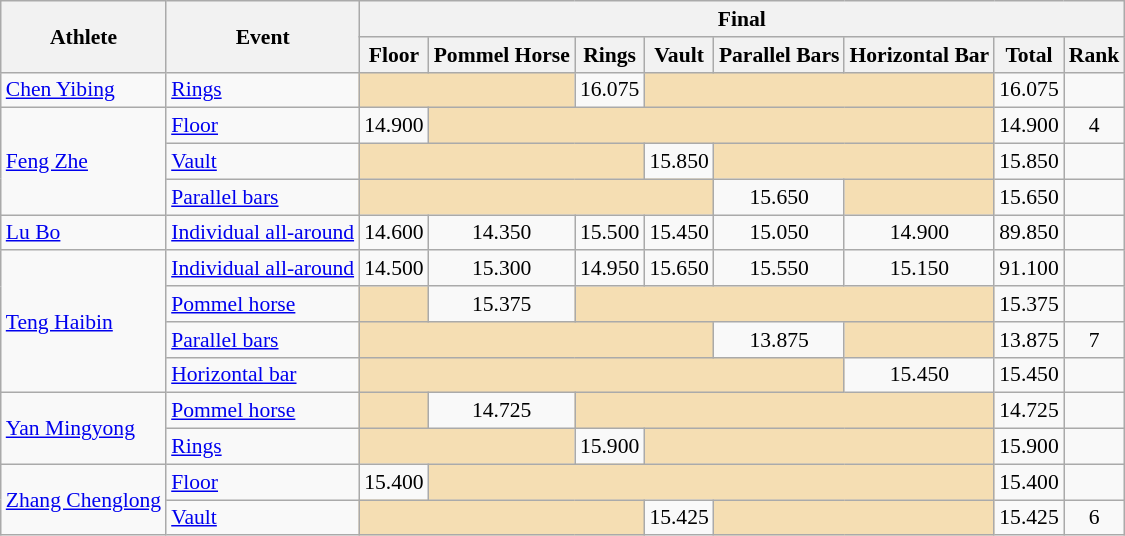<table class=wikitable style="font-size:90%">
<tr>
<th rowspan=2>Athlete</th>
<th rowspan=2>Event</th>
<th colspan=8>Final</th>
</tr>
<tr>
<th>Floor</th>
<th>Pommel Horse</th>
<th>Rings</th>
<th>Vault</th>
<th>Parallel Bars</th>
<th>Horizontal Bar</th>
<th>Total</th>
<th>Rank</th>
</tr>
<tr>
<td><a href='#'>Chen Yibing</a></td>
<td><a href='#'>Rings</a></td>
<td colspan="2" style="background:wheat;"></td>
<td align=center>16.075</td>
<td colspan="3" style="background:wheat;"></td>
<td align=center>16.075</td>
<td align=center></td>
</tr>
<tr>
<td rowspan=3><a href='#'>Feng Zhe</a></td>
<td><a href='#'>Floor</a></td>
<td align=center>14.900</td>
<td colspan="5" style="background:wheat;"></td>
<td align=center>14.900</td>
<td align=center>4</td>
</tr>
<tr>
<td><a href='#'>Vault</a></td>
<td colspan="3" style="background:wheat;"></td>
<td align=center>15.850</td>
<td colspan="2" style="background:wheat;"></td>
<td align=center>15.850</td>
<td align=center></td>
</tr>
<tr>
<td><a href='#'>Parallel bars</a></td>
<td colspan="4" style="background:wheat;"></td>
<td align=center>15.650</td>
<td bgcolor=wheat></td>
<td align=center>15.650</td>
<td align=center></td>
</tr>
<tr>
<td><a href='#'>Lu Bo</a></td>
<td><a href='#'>Individual all-around</a></td>
<td align=center>14.600</td>
<td align=center>14.350</td>
<td align=center>15.500</td>
<td align=center>15.450</td>
<td align=center>15.050</td>
<td align=center>14.900</td>
<td align=center>89.850</td>
<td align=center></td>
</tr>
<tr>
<td rowspan=4><a href='#'>Teng Haibin</a></td>
<td><a href='#'>Individual all-around</a></td>
<td align=center>14.500</td>
<td align=center>15.300</td>
<td align=center>14.950</td>
<td align=center>15.650</td>
<td align=center>15.550</td>
<td align=center>15.150</td>
<td align=center>91.100</td>
<td align=center></td>
</tr>
<tr>
<td><a href='#'>Pommel horse</a></td>
<td bgcolor=wheat></td>
<td align=center>15.375</td>
<td colspan="4" style="background:wheat;"></td>
<td align=center>15.375</td>
<td align=center></td>
</tr>
<tr>
<td><a href='#'>Parallel bars</a></td>
<td colspan="4" style="background:wheat;"></td>
<td align=center>13.875</td>
<td bgcolor=wheat></td>
<td align=center>13.875</td>
<td align=center>7</td>
</tr>
<tr>
<td><a href='#'>Horizontal bar</a></td>
<td colspan="5" style="background:wheat;"></td>
<td align=center>15.450</td>
<td align=center>15.450</td>
<td align=center></td>
</tr>
<tr>
<td rowspan=2><a href='#'>Yan Mingyong</a></td>
<td><a href='#'>Pommel horse</a></td>
<td bgcolor=wheat></td>
<td align=center>14.725</td>
<td colspan="4" style="background:wheat;"></td>
<td align=center>14.725</td>
<td align=center></td>
</tr>
<tr>
<td><a href='#'>Rings</a></td>
<td colspan="2" style="background:wheat;"></td>
<td align=center>15.900</td>
<td colspan="3" style="background:wheat;"></td>
<td align=center>15.900</td>
<td align=center></td>
</tr>
<tr>
<td rowspan=2><a href='#'>Zhang Chenglong</a></td>
<td><a href='#'>Floor</a></td>
<td align=center>15.400</td>
<td colspan="5" style="background:wheat;"></td>
<td align=center>15.400</td>
<td align=center></td>
</tr>
<tr>
<td><a href='#'>Vault</a></td>
<td colspan="3" style="background:wheat;"></td>
<td align=center>15.425</td>
<td colspan="2" style="background:wheat;"></td>
<td align=center>15.425</td>
<td align=center>6</td>
</tr>
</table>
